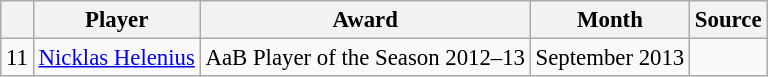<table class="wikitable sortable" style="text-align:left; font-size:95%;">
<tr>
<th></th>
<th>Player</th>
<th>Award</th>
<th>Month</th>
<th>Source</th>
</tr>
<tr>
<td rowspan="1" align=center>11</td>
<td rowspan="1"> <a href='#'>Nicklas Helenius</a></td>
<td>AaB Player of the Season 2012–13</td>
<td>September 2013</td>
<td></td>
</tr>
</table>
